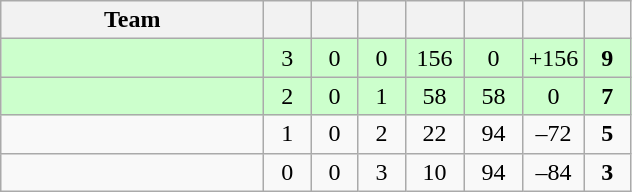<table class="wikitable" style="text-align:center;">
<tr>
<th style="width:10.5em;">Team</th>
<th style="width:1.5em;"></th>
<th style="width:1.5em;"></th>
<th style="width:1.5em;"></th>
<th style="width:2.0em;"></th>
<th style="width:2.0em;"></th>
<th style="width:2.0em;"></th>
<th style="width:1.5em;"></th>
</tr>
<tr bgcolor=#cfc>
<td align="left"></td>
<td>3</td>
<td>0</td>
<td>0</td>
<td>156</td>
<td>0</td>
<td>+156</td>
<td><strong>9</strong></td>
</tr>
<tr bgcolor=#cfc>
<td align="left"></td>
<td>2</td>
<td>0</td>
<td>1</td>
<td>58</td>
<td>58</td>
<td>0</td>
<td><strong>7</strong></td>
</tr>
<tr>
<td align="left"></td>
<td>1</td>
<td>0</td>
<td>2</td>
<td>22</td>
<td>94</td>
<td>–72</td>
<td><strong>5</strong></td>
</tr>
<tr>
<td align="left"></td>
<td>0</td>
<td>0</td>
<td>3</td>
<td>10</td>
<td>94</td>
<td>–84</td>
<td><strong>3</strong></td>
</tr>
</table>
